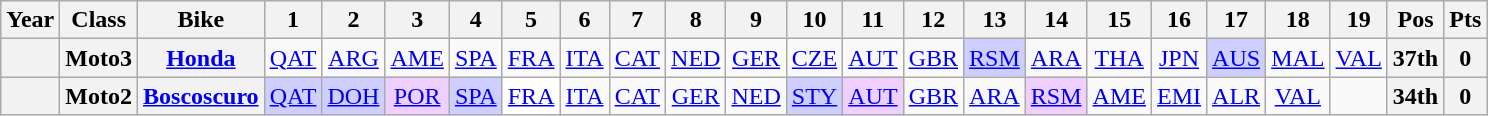<table class="wikitable" style="text-align:center;">
<tr>
<th>Year</th>
<th>Class</th>
<th>Bike</th>
<th>1</th>
<th>2</th>
<th>3</th>
<th>4</th>
<th>5</th>
<th>6</th>
<th>7</th>
<th>8</th>
<th>9</th>
<th>10</th>
<th>11</th>
<th>12</th>
<th>13</th>
<th>14</th>
<th>15</th>
<th>16</th>
<th>17</th>
<th>18</th>
<th>19</th>
<th>Pos</th>
<th>Pts</th>
</tr>
<tr>
<th></th>
<th>Moto3</th>
<th><a href='#'>Honda</a></th>
<td><a href='#'>QAT</a></td>
<td><a href='#'>ARG</a></td>
<td><a href='#'>AME</a></td>
<td><a href='#'>SPA</a></td>
<td><a href='#'>FRA</a></td>
<td><a href='#'>ITA</a></td>
<td><a href='#'>CAT</a></td>
<td><a href='#'>NED</a></td>
<td><a href='#'>GER</a></td>
<td><a href='#'>CZE</a></td>
<td><a href='#'>AUT</a></td>
<td><a href='#'>GBR</a></td>
<td style="background:#CFCFFF;"><a href='#'>RSM</a><br></td>
<td><a href='#'>ARA</a></td>
<td><a href='#'>THA</a></td>
<td><a href='#'>JPN</a></td>
<td style="background:#CFCFFF;"><a href='#'>AUS</a><br></td>
<td><a href='#'>MAL</a></td>
<td><a href='#'>VAL</a></td>
<th>37th</th>
<th>0</th>
</tr>
<tr>
<th></th>
<th>Moto2</th>
<th><a href='#'>Boscoscuro</a></th>
<td style="background:#CFCFFF;"><a href='#'>QAT</a><br></td>
<td style="background:#CFCFFF;"><a href='#'>DOH</a><br></td>
<td style="background:#EFCFFF;"><a href='#'>POR</a><br></td>
<td style="background:#CFCFFF;"><a href='#'>SPA</a><br></td>
<td style="background:#FFFFFF;"><a href='#'>FRA</a><br></td>
<td><a href='#'>ITA</a></td>
<td><a href='#'>CAT</a></td>
<td><a href='#'>GER</a></td>
<td><a href='#'>NED</a></td>
<td style="background:#CFCFFF;"><a href='#'>STY</a><br></td>
<td style="background:#EFCFFF;"><a href='#'>AUT</a><br></td>
<td><a href='#'>GBR</a></td>
<td><a href='#'>ARA</a></td>
<td style="background:#EFCFFF;"><a href='#'>RSM</a><br></td>
<td><a href='#'>AME</a></td>
<td><a href='#'>EMI</a></td>
<td><a href='#'>ALR</a></td>
<td><a href='#'>VAL</a></td>
<td></td>
<th>34th</th>
<th>0</th>
</tr>
</table>
